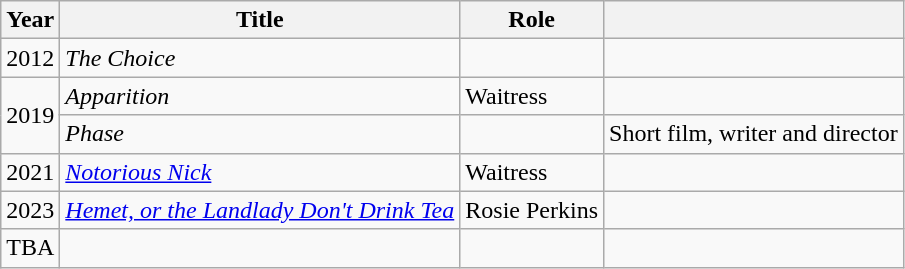<table class="wikitable">
<tr>
<th>Year</th>
<th>Title</th>
<th>Role</th>
<th></th>
</tr>
<tr>
<td>2012</td>
<td><em>The Choice</em></td>
<td></td>
<td></td>
</tr>
<tr>
<td rowspan="2">2019</td>
<td><em>Apparition</em></td>
<td>Waitress</td>
<td></td>
</tr>
<tr>
<td><em>Phase</em></td>
<td></td>
<td>Short film, writer and director</td>
</tr>
<tr>
<td>2021</td>
<td><em><a href='#'>Notorious Nick</a></em></td>
<td>Waitress</td>
<td></td>
</tr>
<tr>
<td>2023</td>
<td><em><a href='#'>Hemet, or the Landlady Don't Drink Tea</a></em></td>
<td>Rosie Perkins</td>
<td></td>
</tr>
<tr>
<td>TBA</td>
<td></td>
<td></td>
<td></td>
</tr>
</table>
